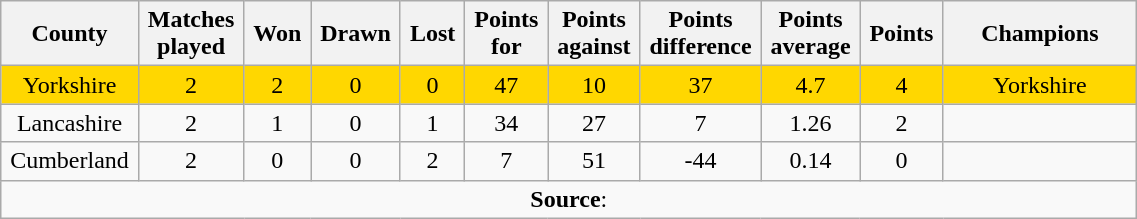<table class="wikitable plainrowheaders" style="text-align: center; width: 60%">
<tr>
<th scope="col" style="width: 5%;">County</th>
<th scope="col" style="width: 5%;">Matches played</th>
<th scope="col" style="width: 5%;">Won</th>
<th scope="col" style="width: 5%;">Drawn</th>
<th scope="col" style="width: 5%;">Lost</th>
<th scope="col" style="width: 5%;">Points for</th>
<th scope="col" style="width: 5%;">Points against</th>
<th scope="col" style="width: 5%;">Points difference</th>
<th scope="col" style="width: 5%;">Points average</th>
<th scope="col" style="width: 5%;">Points</th>
<th scope="col" style="width: 15%;">Champions</th>
</tr>
<tr style="background: gold;">
<td>Yorkshire</td>
<td>2</td>
<td>2</td>
<td>0</td>
<td>0</td>
<td>47</td>
<td>10</td>
<td>37</td>
<td>4.7</td>
<td>4</td>
<td>Yorkshire</td>
</tr>
<tr>
<td>Lancashire</td>
<td>2</td>
<td>1</td>
<td>0</td>
<td>1</td>
<td>34</td>
<td>27</td>
<td>7</td>
<td>1.26</td>
<td>2</td>
<td></td>
</tr>
<tr>
<td>Cumberland</td>
<td>2</td>
<td>0</td>
<td>0</td>
<td>2</td>
<td>7</td>
<td>51</td>
<td>-44</td>
<td>0.14</td>
<td>0</td>
<td></td>
</tr>
<tr>
<td colspan="11"><strong>Source</strong>:</td>
</tr>
</table>
